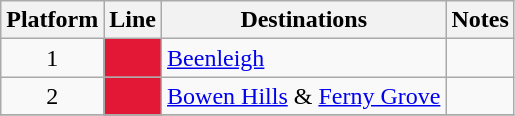<table class="wikitable" style="float: none; margin: 0.5em; ">
<tr>
<th>Platform</th>
<th>Line</th>
<th>Destinations</th>
<th>Notes</th>
</tr>
<tr>
<td rowspan=1 style="text-align:center;">1</td>
<td style="background:#E31836"><a href='#'></a></td>
<td><a href='#'>Beenleigh</a></td>
<td></td>
</tr>
<tr>
<td rowspan=1 style="text-align:center;">2</td>
<td style="background:#E31836"><a href='#'></a></td>
<td><a href='#'>Bowen Hills</a> & <a href='#'>Ferny Grove</a></td>
<td></td>
</tr>
<tr>
</tr>
</table>
